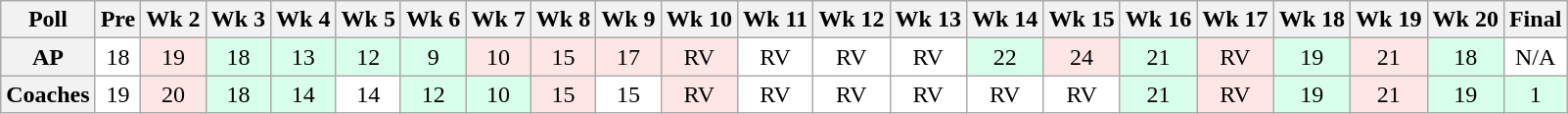<table class="wikitable" style="white-space:nowrap;text-align:center;">
<tr>
<th>Poll</th>
<th>Pre</th>
<th>Wk 2</th>
<th>Wk 3</th>
<th>Wk 4</th>
<th>Wk 5</th>
<th>Wk 6</th>
<th>Wk 7</th>
<th>Wk 8</th>
<th>Wk 9</th>
<th>Wk 10</th>
<th>Wk 11</th>
<th>Wk 12</th>
<th>Wk 13</th>
<th>Wk 14</th>
<th>Wk 15</th>
<th>Wk 16</th>
<th>Wk 17</th>
<th>Wk 18</th>
<th>Wk 19</th>
<th>Wk 20</th>
<th>Final</th>
</tr>
<tr>
<th>AP</th>
<td style="background:#FFF;">18</td>
<td style="background:#FFE6E6;">19</td>
<td style="background:#D8FFEB;">18</td>
<td style="background:#D8FFEB;">13</td>
<td style="background:#D8FFEB;">12</td>
<td style="background:#D8FFEB;">9</td>
<td style="background:#FFE6E6;">10</td>
<td style="background:#FFE6E6;">15</td>
<td style="background:#FFE6E6;">17</td>
<td style="background:#FFE6E6;">RV</td>
<td style="background:#FFF;">RV</td>
<td style="background:#FFF;">RV</td>
<td style="background:#FFF;">RV</td>
<td style="background:#D8FFEB;">22</td>
<td style="background:#FFE6E6;">24</td>
<td style="background:#D8FFEB;">21</td>
<td style="background:#FFE6E6;">RV</td>
<td style="background:#D8FFEB;">19</td>
<td style="background:#FFE6E6;">21</td>
<td style="background:#D8FFEB;">18</td>
<td style="background:#FFF;">N/A</td>
</tr>
<tr>
<th>Coaches</th>
<td style="background:#FFF;">19</td>
<td style="background:#FFE6E6;">20</td>
<td style="background:#D8FFEB;">18</td>
<td style="background:#D8FFEB;">14</td>
<td style="background:#FFF;">14</td>
<td style="background:#D8FFEB;">12</td>
<td style="background:#D8FFEB;">10</td>
<td style="background:#FFE6E6;">15</td>
<td style="background:#FFF;">15</td>
<td style="background:#FFE6E6;">RV</td>
<td style="background:#FFF;">RV</td>
<td style="background:#FFF;">RV</td>
<td style="background:#FFF;">RV</td>
<td style="background:#FFF;">RV</td>
<td style="background:#FFF;">RV</td>
<td style="background:#D8FFEB;">21</td>
<td style="background:#FFE6E6;">RV</td>
<td style="background:#D8FFEB;">19</td>
<td style="background:#FFE6E6;">21</td>
<td style="background:#D8FFEB;">19</td>
<td style="background:#D8FFEB;">1</td>
</tr>
</table>
